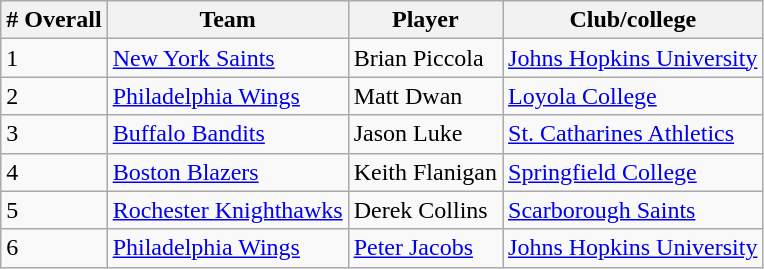<table class="wikitable">
<tr>
<th># Overall</th>
<th>Team</th>
<th>Player</th>
<th>Club/college</th>
</tr>
<tr>
<td>1</td>
<td><a href='#'>New York Saints</a></td>
<td>Brian Piccola</td>
<td><a href='#'>Johns Hopkins University</a></td>
</tr>
<tr>
<td>2</td>
<td><a href='#'>Philadelphia Wings</a></td>
<td>Matt Dwan</td>
<td><a href='#'>Loyola College</a></td>
</tr>
<tr>
<td>3</td>
<td><a href='#'>Buffalo Bandits</a></td>
<td>Jason Luke</td>
<td><a href='#'>St. Catharines Athletics</a></td>
</tr>
<tr>
<td>4</td>
<td><a href='#'>Boston Blazers</a></td>
<td>Keith Flanigan</td>
<td><a href='#'>Springfield College</a></td>
</tr>
<tr>
<td>5</td>
<td><a href='#'>Rochester Knighthawks</a></td>
<td>Derek Collins</td>
<td><a href='#'>Scarborough Saints</a></td>
</tr>
<tr>
<td>6</td>
<td><a href='#'>Philadelphia Wings</a></td>
<td><a href='#'>Peter Jacobs</a></td>
<td><a href='#'>Johns Hopkins University</a></td>
</tr>
</table>
